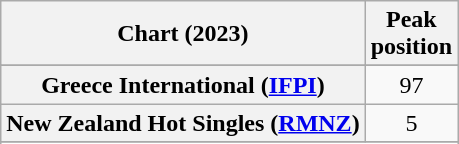<table class="wikitable sortable plainrowheaders" style="text-align:center">
<tr>
<th scope="col">Chart (2023)</th>
<th scope="col">Peak<br>position</th>
</tr>
<tr>
</tr>
<tr>
</tr>
<tr>
<th scope="row">Greece International (<a href='#'>IFPI</a>)</th>
<td>97</td>
</tr>
<tr>
<th scope="row">New Zealand Hot Singles (<a href='#'>RMNZ</a>)</th>
<td>5</td>
</tr>
<tr>
</tr>
<tr>
</tr>
</table>
